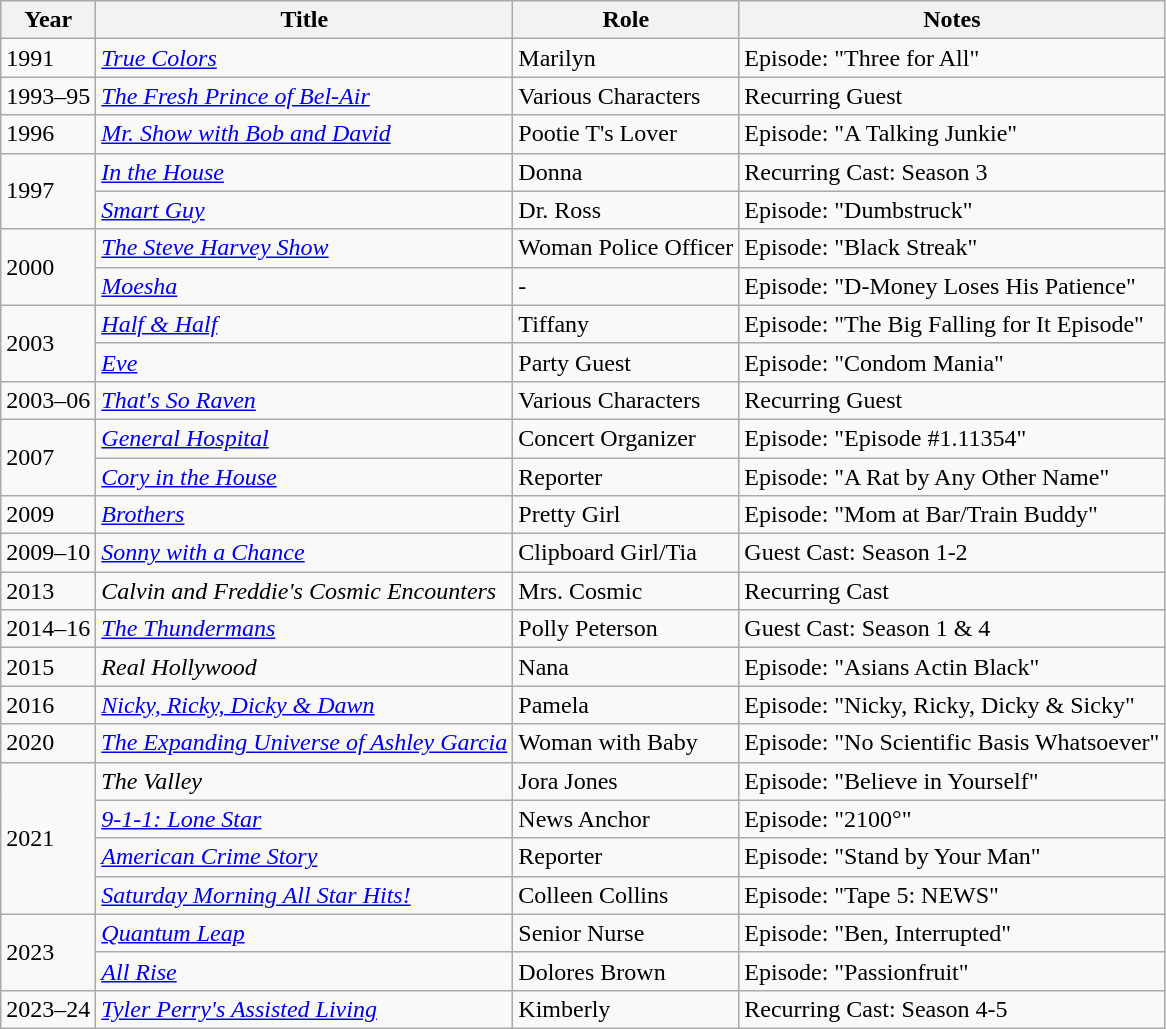<table class="wikitable plainrowheaders sortable" style="margin-right: 0;">
<tr>
<th>Year</th>
<th>Title</th>
<th>Role</th>
<th>Notes</th>
</tr>
<tr>
<td>1991</td>
<td><em><a href='#'>True Colors</a></em></td>
<td>Marilyn</td>
<td>Episode: "Three for All"</td>
</tr>
<tr>
<td>1993–95</td>
<td><em><a href='#'>The Fresh Prince of Bel-Air</a></em></td>
<td>Various Characters</td>
<td>Recurring Guest</td>
</tr>
<tr>
<td>1996</td>
<td><em><a href='#'>Mr. Show with Bob and David</a></em></td>
<td>Pootie T's Lover</td>
<td>Episode: "A Talking Junkie"</td>
</tr>
<tr>
<td rowspan="2">1997</td>
<td><em><a href='#'>In the House</a></em></td>
<td>Donna</td>
<td>Recurring Cast: Season 3</td>
</tr>
<tr>
<td><em><a href='#'>Smart Guy</a></em></td>
<td>Dr. Ross</td>
<td>Episode: "Dumbstruck"</td>
</tr>
<tr>
<td rowspan="2">2000</td>
<td><em><a href='#'>The Steve Harvey Show</a></em></td>
<td>Woman Police Officer</td>
<td>Episode: "Black Streak"</td>
</tr>
<tr>
<td><em><a href='#'>Moesha</a></em></td>
<td>-</td>
<td>Episode: "D-Money Loses His Patience"</td>
</tr>
<tr>
<td rowspan="2">2003</td>
<td><em><a href='#'>Half & Half</a></em></td>
<td>Tiffany</td>
<td>Episode: "The Big Falling for It Episode"</td>
</tr>
<tr>
<td><em><a href='#'>Eve</a></em></td>
<td>Party Guest</td>
<td>Episode: "Condom Mania"</td>
</tr>
<tr>
<td>2003–06</td>
<td><em><a href='#'>That's So Raven</a></em></td>
<td>Various Characters</td>
<td>Recurring Guest</td>
</tr>
<tr>
<td rowspan="2">2007</td>
<td><em><a href='#'>General Hospital</a></em></td>
<td>Concert Organizer</td>
<td>Episode: "Episode #1.11354"</td>
</tr>
<tr>
<td><em><a href='#'>Cory in the House</a></em></td>
<td>Reporter</td>
<td>Episode: "A Rat by Any Other Name"</td>
</tr>
<tr>
<td>2009</td>
<td><em><a href='#'>Brothers</a></em></td>
<td>Pretty Girl</td>
<td>Episode: "Mom at Bar/Train Buddy"</td>
</tr>
<tr>
<td>2009–10</td>
<td><em><a href='#'>Sonny with a Chance</a></em></td>
<td>Clipboard Girl/Tia</td>
<td>Guest Cast: Season 1-2</td>
</tr>
<tr>
<td>2013</td>
<td><em>Calvin and Freddie's Cosmic Encounters</em></td>
<td>Mrs. Cosmic</td>
<td>Recurring Cast</td>
</tr>
<tr>
<td>2014–16</td>
<td><em><a href='#'>The Thundermans</a></em></td>
<td>Polly Peterson</td>
<td>Guest Cast: Season 1 & 4</td>
</tr>
<tr>
<td>2015</td>
<td><em>Real Hollywood</em></td>
<td>Nana</td>
<td>Episode: "Asians Actin Black"</td>
</tr>
<tr>
<td>2016</td>
<td><em><a href='#'>Nicky, Ricky, Dicky & Dawn</a></em></td>
<td>Pamela</td>
<td>Episode: "Nicky, Ricky, Dicky & Sicky"</td>
</tr>
<tr>
<td>2020</td>
<td><em><a href='#'>The Expanding Universe of Ashley Garcia</a></em></td>
<td>Woman with Baby</td>
<td>Episode: "No Scientific Basis Whatsoever"</td>
</tr>
<tr>
<td rowspan="4">2021</td>
<td><em>The Valley</em></td>
<td>Jora Jones</td>
<td>Episode: "Believe in Yourself"</td>
</tr>
<tr>
<td><em><a href='#'>9-1-1: Lone Star</a></em></td>
<td>News Anchor</td>
<td>Episode: "2100°"</td>
</tr>
<tr>
<td><em><a href='#'>American Crime Story</a></em></td>
<td>Reporter</td>
<td>Episode: "Stand by Your Man"</td>
</tr>
<tr>
<td><em><a href='#'>Saturday Morning All Star Hits!</a></em></td>
<td>Colleen Collins</td>
<td>Episode: "Tape 5: NEWS"</td>
</tr>
<tr>
<td rowspan="2">2023</td>
<td><em><a href='#'>Quantum Leap</a></em></td>
<td>Senior Nurse</td>
<td>Episode: "Ben, Interrupted"</td>
</tr>
<tr>
<td><em><a href='#'>All Rise</a></em></td>
<td>Dolores Brown</td>
<td>Episode: "Passionfruit"</td>
</tr>
<tr>
<td>2023–24</td>
<td><em><a href='#'>Tyler Perry's Assisted Living</a></em></td>
<td>Kimberly</td>
<td>Recurring Cast: Season 4-5</td>
</tr>
</table>
